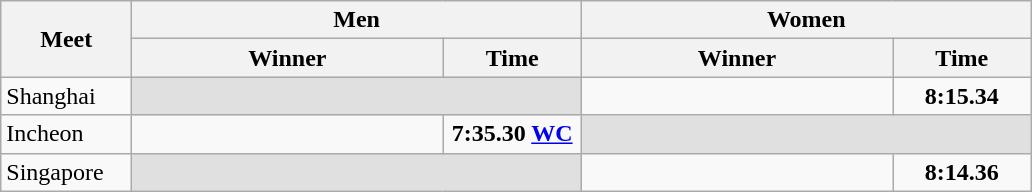<table class="wikitable">
<tr>
<th width=80 rowspan=2>Meet</th>
<th colspan=2>Men</th>
<th colspan=2>Women</th>
</tr>
<tr>
<th width=200>Winner</th>
<th width=85>Time</th>
<th width=200>Winner</th>
<th width=85>Time</th>
</tr>
<tr>
<td>Shanghai</td>
<td colspan=2 bgcolor=e0e0e0></td>
<td></td>
<td align=center><strong>8:15.34</strong></td>
</tr>
<tr>
<td>Incheon</td>
<td></td>
<td align=center><strong>7:35.30 <a href='#'>WC</a></strong></td>
<td colspan="2" bgcolor="e0e0e0"></td>
</tr>
<tr>
<td>Singapore</td>
<td colspan=2 bgcolor=e0e0e0></td>
<td></td>
<td align=center><strong>8:14.36</strong></td>
</tr>
</table>
